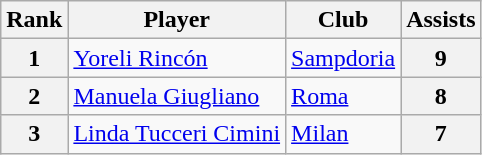<table class="wikitable" style="text-align:center">
<tr>
<th>Rank</th>
<th>Player</th>
<th>Club</th>
<th>Assists</th>
</tr>
<tr>
<th>1</th>
<td align="left"> <a href='#'>Yoreli Rincón</a></td>
<td align="left"><a href='#'>Sampdoria</a></td>
<th>9</th>
</tr>
<tr>
<th>2</th>
<td align="left"> <a href='#'>Manuela Giugliano</a></td>
<td align="left"><a href='#'>Roma</a></td>
<th>8</th>
</tr>
<tr>
<th>3</th>
<td align="left"> <a href='#'>Linda Tucceri Cimini</a></td>
<td align="left"><a href='#'>Milan</a></td>
<th>7</th>
</tr>
</table>
